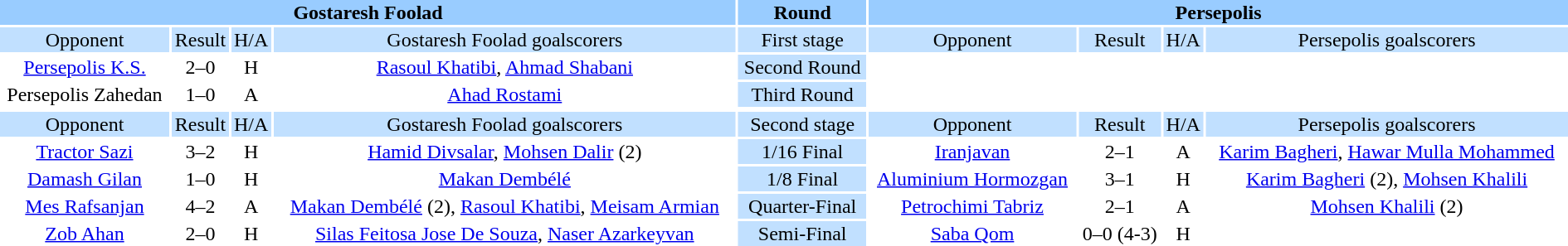<table style="width:100%; text-align:center;">
<tr style="vertical-align:top; background:#9cf;">
<th colspan=4 style="width:1*">Gostaresh Foolad</th>
<th>Round</th>
<th colspan=4 style="width:1*">Persepolis</th>
</tr>
<tr style="vertical-align:top; background:#c1e0ff;">
<td>Opponent</td>
<td>Result</td>
<td>H/A</td>
<td>Gostaresh Foolad goalscorers</td>
<td>First stage</td>
<td>Opponent</td>
<td>Result</td>
<td>H/A</td>
<td>Persepolis goalscorers</td>
</tr>
<tr>
<td><a href='#'>Persepolis K.S.</a></td>
<td>2–0</td>
<td>H</td>
<td><a href='#'>Rasoul Khatibi</a>, <a href='#'>Ahmad Shabani</a></td>
<td style="background:#c1e0ff;">Second Round</td>
<td></td>
<td></td>
<td></td>
<td></td>
</tr>
<tr>
<td>Persepolis Zahedan</td>
<td>1–0</td>
<td>A</td>
<td><a href='#'>Ahad Rostami</a></td>
<td style="background:#c1e0ff;">Third Round</td>
<td></td>
<td></td>
<td></td>
<td></td>
</tr>
<tr>
</tr>
<tr style="vertical-align:top; background:#c1e0ff;">
<td>Opponent</td>
<td>Result</td>
<td>H/A</td>
<td>Gostaresh Foolad goalscorers</td>
<td>Second stage</td>
<td>Opponent</td>
<td>Result</td>
<td>H/A</td>
<td>Persepolis goalscorers</td>
</tr>
<tr>
<td><a href='#'>Tractor Sazi</a></td>
<td>3–2</td>
<td>H</td>
<td><a href='#'>Hamid Divsalar</a>, <a href='#'>Mohsen Dalir</a> (2)</td>
<td style="background:#c1e0ff;">1/16 Final</td>
<td><a href='#'>Iranjavan</a></td>
<td>2–1</td>
<td>A</td>
<td><a href='#'>Karim Bagheri</a>, <a href='#'>Hawar Mulla Mohammed</a></td>
</tr>
<tr>
<td><a href='#'>Damash Gilan</a></td>
<td>1–0</td>
<td>H</td>
<td><a href='#'>Makan Dembélé</a></td>
<td style="background:#c1e0ff;">1/8 Final</td>
<td><a href='#'>Aluminium Hormozgan</a></td>
<td>3–1</td>
<td>H</td>
<td><a href='#'>Karim Bagheri</a> (2), <a href='#'>Mohsen Khalili</a></td>
</tr>
<tr>
<td><a href='#'>Mes Rafsanjan</a></td>
<td>4–2</td>
<td>A</td>
<td><a href='#'>Makan Dembélé</a> (2), <a href='#'>Rasoul Khatibi</a>, <a href='#'>Meisam Armian</a></td>
<td style="background:#c1e0ff;">Quarter-Final</td>
<td><a href='#'>Petrochimi Tabriz</a></td>
<td>2–1</td>
<td>A</td>
<td><a href='#'>Mohsen Khalili</a> (2)</td>
</tr>
<tr>
<td><a href='#'>Zob Ahan</a></td>
<td>2–0</td>
<td>H</td>
<td><a href='#'>Silas Feitosa Jose De Souza</a>, <a href='#'>Naser Azarkeyvan</a></td>
<td style="background:#c1e0ff;">Semi-Final</td>
<td><a href='#'>Saba Qom</a></td>
<td>0–0 (4-3)</td>
<td>H</td>
<td></td>
</tr>
</table>
